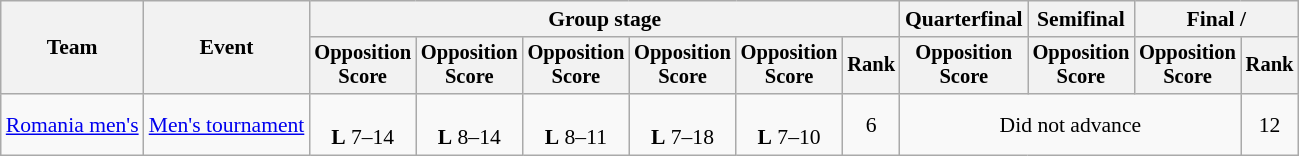<table class=wikitable style=font-size:90%;text-align:center>
<tr>
<th rowspan=2>Team</th>
<th rowspan=2>Event</th>
<th colspan=6>Group stage</th>
<th>Quarterfinal</th>
<th>Semifinal</th>
<th colspan=2>Final / </th>
</tr>
<tr style=font-size:95%>
<th>Opposition<br>Score</th>
<th>Opposition<br>Score</th>
<th>Opposition<br>Score</th>
<th>Opposition<br>Score</th>
<th>Opposition<br>Score</th>
<th>Rank</th>
<th>Opposition<br>Score</th>
<th>Opposition<br>Score</th>
<th>Opposition<br>Score</th>
<th>Rank</th>
</tr>
<tr>
<td align=left><a href='#'>Romania men's</a></td>
<td align=left><a href='#'>Men's tournament</a></td>
<td><br> <strong>L</strong> 7–14</td>
<td><br> <strong>L</strong> 8–14</td>
<td><br> <strong>L</strong> 8–11</td>
<td><br> <strong>L</strong> 7–18</td>
<td><br> <strong>L</strong> 7–10</td>
<td>6</td>
<td colspan="3">Did not advance</td>
<td>12</td>
</tr>
</table>
